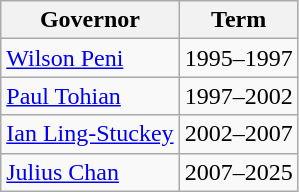<table class="wikitable">
<tr>
<th><strong>Governor</strong></th>
<th><strong>Term</strong></th>
</tr>
<tr>
<td><a href='#'>Wilson Peni</a></td>
<td>1995–1997</td>
</tr>
<tr>
<td><a href='#'>Paul Tohian</a></td>
<td>1997–2002</td>
</tr>
<tr>
<td><a href='#'>Ian Ling-Stuckey</a></td>
<td>2002–2007</td>
</tr>
<tr>
<td><a href='#'>Julius Chan</a></td>
<td>2007–2025</td>
</tr>
</table>
